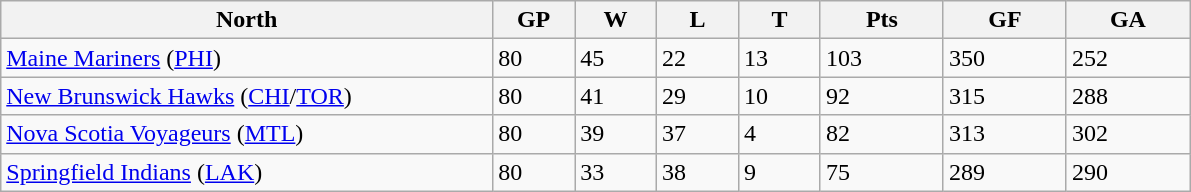<table class="wikitable">
<tr>
<th bgcolor="#DDDDFF" width="30%">North</th>
<th bgcolor="#DDDDFF" width="5%">GP</th>
<th bgcolor="#DDDDFF" width="5%">W</th>
<th bgcolor="#DDDDFF" width="5%">L</th>
<th bgcolor="#DDDDFF" width="5%">T</th>
<th bgcolor="#DDDDFF" width="7.5%">Pts</th>
<th bgcolor="#DDDDFF" width="7.5%">GF</th>
<th bgcolor="#DDDDFF" width="7.5%">GA</th>
</tr>
<tr>
<td><a href='#'>Maine Mariners</a> (<a href='#'>PHI</a>)</td>
<td>80</td>
<td>45</td>
<td>22</td>
<td>13</td>
<td>103</td>
<td>350</td>
<td>252</td>
</tr>
<tr>
<td><a href='#'>New Brunswick Hawks</a> (<a href='#'>CHI</a>/<a href='#'>TOR</a>)</td>
<td>80</td>
<td>41</td>
<td>29</td>
<td>10</td>
<td>92</td>
<td>315</td>
<td>288</td>
</tr>
<tr>
<td><a href='#'>Nova Scotia Voyageurs</a> (<a href='#'>MTL</a>)</td>
<td>80</td>
<td>39</td>
<td>37</td>
<td>4</td>
<td>82</td>
<td>313</td>
<td>302</td>
</tr>
<tr>
<td><a href='#'>Springfield Indians</a> (<a href='#'>LAK</a>)</td>
<td>80</td>
<td>33</td>
<td>38</td>
<td>9</td>
<td>75</td>
<td>289</td>
<td>290</td>
</tr>
</table>
